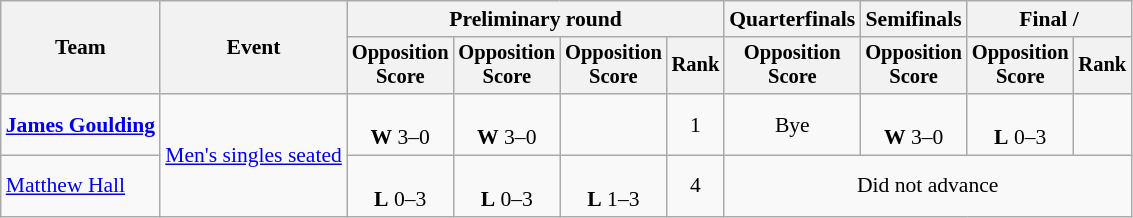<table class=wikitable style=font-size:90%;text-align:center>
<tr>
<th rowspan=2>Team</th>
<th rowspan=2>Event</th>
<th colspan=4>Preliminary round</th>
<th>Quarterfinals</th>
<th>Semifinals</th>
<th colspan=2>Final / </th>
</tr>
<tr style=font-size:95%>
<th>Opposition<br>Score</th>
<th>Opposition<br>Score</th>
<th>Opposition<br>Score</th>
<th>Rank</th>
<th>Opposition<br>Score</th>
<th>Opposition<br>Score</th>
<th>Opposition<br>Score</th>
<th>Rank</th>
</tr>
<tr>
<td align=left><strong><a href='#'>James Goulding</a></strong></td>
<td align=left rowspan="2"><a href='#'>Men's singles seated</a></td>
<td><br> <strong>W</strong> 3–0</td>
<td><br> <strong>W</strong> 3–0</td>
<td></td>
<td>1</td>
<td>Bye</td>
<td><br> <strong>W</strong> 3–0</td>
<td><br> <strong>L</strong> 0–3</td>
<td></td>
</tr>
<tr>
<td align=left><a href='#'>Matthew Hall</a></td>
<td><br> <strong>L</strong> 0–3</td>
<td><br> <strong>L</strong> 0–3</td>
<td><br> <strong>L</strong> 1–3</td>
<td>4</td>
<td colspan="5">Did not advance</td>
</tr>
</table>
